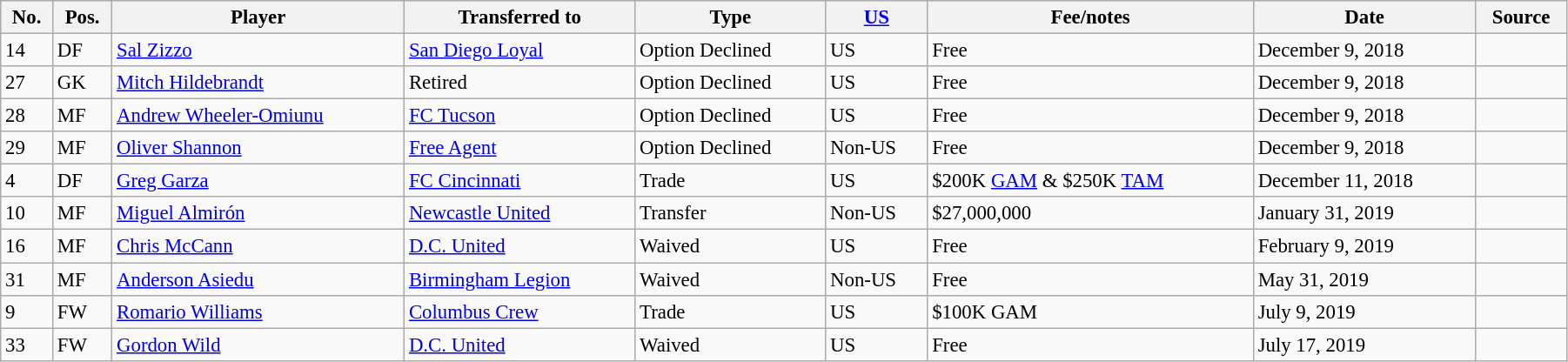<table class="wikitable sortable" style="width:95%; text-align:center; font-size:95%; text-align:left">
<tr>
<th>No.</th>
<th>Pos.</th>
<th>Player</th>
<th>Transferred to</th>
<th>Type</th>
<th><a href='#'>US</a></th>
<th>Fee/notes</th>
<th>Date</th>
<th>Source</th>
</tr>
<tr>
<td>14</td>
<td>DF</td>
<td> <a href='#'>Sal Zizzo</a></td>
<td> <a href='#'>San Diego Loyal</a></td>
<td>Option Declined</td>
<td>US</td>
<td>Free</td>
<td>December 9, 2018</td>
<td></td>
</tr>
<tr>
<td>27</td>
<td>GK</td>
<td> <a href='#'>Mitch Hildebrandt</a></td>
<td>Retired</td>
<td>Option Declined</td>
<td>US</td>
<td>Free</td>
<td>December 9, 2018</td>
<td></td>
</tr>
<tr>
<td>28</td>
<td>MF</td>
<td> <a href='#'>Andrew Wheeler-Omiunu</a></td>
<td> <a href='#'>FC Tucson</a></td>
<td>Option Declined</td>
<td>US</td>
<td>Free</td>
<td>December 9, 2018</td>
<td></td>
</tr>
<tr>
<td>29</td>
<td>MF</td>
<td> <a href='#'>Oliver Shannon</a></td>
<td><a href='#'>Free Agent</a></td>
<td>Option Declined</td>
<td>Non-US</td>
<td>Free</td>
<td>December 9, 2018</td>
<td></td>
</tr>
<tr>
<td>4</td>
<td>DF</td>
<td> <a href='#'>Greg Garza</a></td>
<td> <a href='#'>FC Cincinnati</a></td>
<td>Trade</td>
<td>US</td>
<td>$200K <a href='#'>GAM</a> & $250K <a href='#'>TAM</a></td>
<td>December 11, 2018</td>
<td></td>
</tr>
<tr>
<td>10</td>
<td>MF</td>
<td> <a href='#'>Miguel Almirón</a></td>
<td> <a href='#'>Newcastle United</a></td>
<td>Transfer</td>
<td>Non-US</td>
<td>$27,000,000</td>
<td>January 31, 2019</td>
<td></td>
</tr>
<tr>
<td>16</td>
<td>MF</td>
<td> <a href='#'>Chris McCann</a></td>
<td> <a href='#'>D.C. United</a></td>
<td>Waived</td>
<td>US</td>
<td>Free</td>
<td>February 9, 2019</td>
<td></td>
</tr>
<tr>
<td>31</td>
<td>MF</td>
<td> <a href='#'>Anderson Asiedu</a></td>
<td> <a href='#'>Birmingham Legion</a></td>
<td>Waived</td>
<td>Non-US</td>
<td>Free</td>
<td>May 31, 2019</td>
<td></td>
</tr>
<tr>
<td>9</td>
<td>FW</td>
<td> <a href='#'>Romario Williams</a></td>
<td> <a href='#'>Columbus Crew</a></td>
<td>Trade</td>
<td>US</td>
<td>$100K GAM</td>
<td>July 9, 2019</td>
<td></td>
</tr>
<tr>
<td>33</td>
<td>FW</td>
<td> <a href='#'>Gordon Wild</a></td>
<td> <a href='#'>D.C. United</a></td>
<td>Waived</td>
<td>US</td>
<td>Free</td>
<td>July 17, 2019</td>
<td></td>
</tr>
</table>
